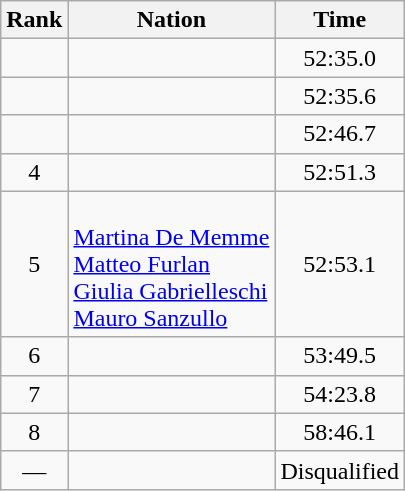<table class="wikitable sortable" border="1" style="text-align:center">
<tr>
<th>Rank</th>
<th>Nation</th>
<th>Time</th>
</tr>
<tr>
<td></td>
<td align=left></td>
<td>52:35.0</td>
</tr>
<tr>
<td></td>
<td align=left></td>
<td>52:35.6</td>
</tr>
<tr>
<td></td>
<td align=left></td>
<td>52:46.7</td>
</tr>
<tr>
<td>4</td>
<td align=left></td>
<td>52:51.3</td>
</tr>
<tr>
<td>5</td>
<td align=left><br><a href='#'>Martina De Memme</a><br><a href='#'>Matteo Furlan</a><br><a href='#'>Giulia Gabrielleschi</a><br><a href='#'>Mauro Sanzullo</a></td>
<td>52:53.1</td>
</tr>
<tr>
<td>6</td>
<td align=left></td>
<td>53:49.5</td>
</tr>
<tr>
<td>7</td>
<td align=left></td>
<td>54:23.8</td>
</tr>
<tr>
<td>8</td>
<td align=left></td>
<td>58:46.1</td>
</tr>
<tr>
<td>—</td>
<td align=left></td>
<td>Disqualified</td>
</tr>
</table>
